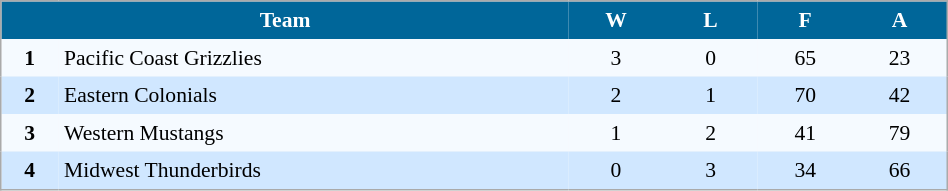<table align=center cellpadding="4" cellspacing="0" style="background: #f9f9f9; border: 1px #aaa solid; border-collapse: collapse; font-size: 90%;" width=50%>
<tr align=center bgcolor=#006699 style="color:white;">
<th width=30% colspan=2>Team</th>
<th width=5%>W</th>
<th width=5%>L</th>
<th width=5%>F</th>
<th width=5%>A</th>
</tr>
<tr align=center bgcolor=#F5FAFF>
<td><strong>1</strong></td>
<td align=left>Pacific Coast Grizzlies</td>
<td>3</td>
<td>0</td>
<td>65</td>
<td>23</td>
</tr>
<tr align=center bgcolor=#D0E7FF>
<td><strong>2</strong></td>
<td align=left>Eastern Colonials</td>
<td>2</td>
<td>1</td>
<td>70</td>
<td>42</td>
</tr>
<tr align=center bgcolor=#F5FAFF>
<td><strong>3</strong></td>
<td align=left>Western Mustangs</td>
<td>1</td>
<td>2</td>
<td>41</td>
<td>79</td>
</tr>
<tr align=center bgcolor=#D0E7FF>
<td><strong>4</strong></td>
<td align=left>Midwest Thunderbirds</td>
<td>0</td>
<td>3</td>
<td>34</td>
<td>66</td>
</tr>
<tr align=center bgcolor=#F5FAFF>
</tr>
</table>
